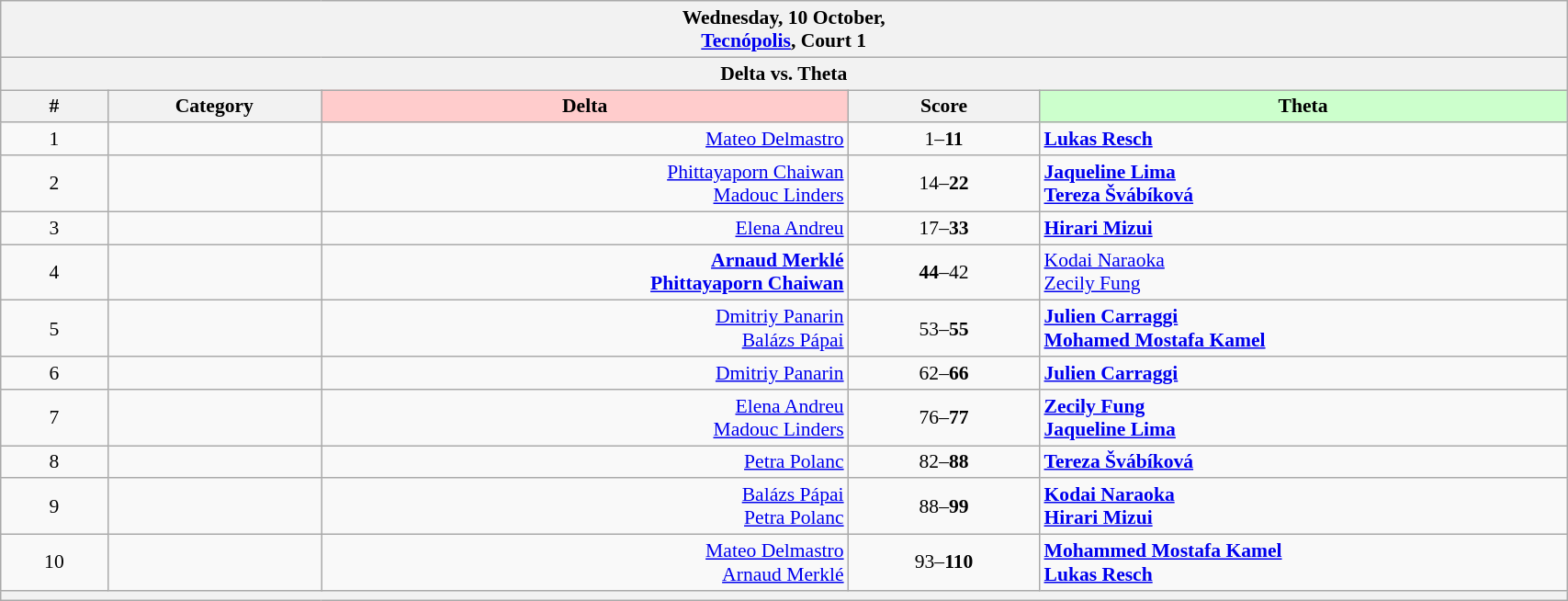<table class="collapse wikitable" style="font-size:90%; text-align:center" width="90%">
<tr>
<th colspan="5">Wednesday, 10 October, <br><a href='#'>Tecnópolis</a>, Court 1</th>
</tr>
<tr>
<th colspan="5">Delta vs. Theta</th>
</tr>
<tr>
<th width="25">#</th>
<th width="50">Category</th>
<th style="background-color:#FFCCCC" width="150">Delta</th>
<th width="50">Score<br></th>
<th style="background-color:#CCFFCC" width="150">Theta</th>
</tr>
<tr>
<td>1</td>
<td></td>
<td align="right"><a href='#'>Mateo Delmastro</a> </td>
<td>1–<strong>11</strong><br></td>
<td align="left"><strong> <a href='#'>Lukas Resch</a></strong></td>
</tr>
<tr>
<td>2</td>
<td></td>
<td align="right"><a href='#'>Phittayaporn Chaiwan</a> <br><a href='#'>Madouc Linders</a> </td>
<td>14–<strong>22</strong><br></td>
<td align="left"><strong> <a href='#'>Jaqueline Lima</a><br> <a href='#'>Tereza Švábíková</a></strong></td>
</tr>
<tr>
<td>3</td>
<td></td>
<td align="right"><a href='#'>Elena Andreu</a> </td>
<td>17–<strong>33</strong><br></td>
<td align="left"><strong> <a href='#'>Hirari Mizui</a></strong></td>
</tr>
<tr>
<td>4</td>
<td></td>
<td align="right"><strong><a href='#'>Arnaud Merklé</a> <br><a href='#'>Phittayaporn Chaiwan</a> </strong></td>
<td><strong>44</strong>–42<br></td>
<td align="left"> <a href='#'>Kodai Naraoka</a><br> <a href='#'>Zecily Fung</a></td>
</tr>
<tr>
<td>5</td>
<td></td>
<td align="right"><a href='#'>Dmitriy Panarin</a> <br><a href='#'>Balázs Pápai</a> </td>
<td>53–<strong>55</strong><br></td>
<td align="left"><strong> <a href='#'>Julien Carraggi</a><br> <a href='#'>Mohamed Mostafa Kamel</a></strong></td>
</tr>
<tr>
<td>6</td>
<td></td>
<td align="right"><a href='#'>Dmitriy Panarin</a> </td>
<td>62–<strong>66</strong><br></td>
<td align="left"><strong> <a href='#'>Julien Carraggi</a></strong></td>
</tr>
<tr>
<td>7</td>
<td></td>
<td align="right"><a href='#'>Elena Andreu</a> <br><a href='#'>Madouc Linders</a> </td>
<td>76–<strong>77</strong><br></td>
<td align="left"><strong> <a href='#'>Zecily Fung</a><br> <a href='#'>Jaqueline Lima</a></strong></td>
</tr>
<tr>
<td>8</td>
<td></td>
<td align="right"><a href='#'>Petra Polanc</a> </td>
<td>82–<strong>88</strong><br></td>
<td align="left"><strong> <a href='#'>Tereza Švábíková</a></strong></td>
</tr>
<tr>
<td>9</td>
<td></td>
<td align="right"><a href='#'>Balázs Pápai</a> <br><a href='#'>Petra Polanc</a> </td>
<td>88–<strong>99</strong><br></td>
<td align="left"><strong> <a href='#'>Kodai Naraoka</a><br> <a href='#'>Hirari Mizui</a></strong></td>
</tr>
<tr>
<td>10</td>
<td></td>
<td align="right"><a href='#'>Mateo Delmastro</a> <br><a href='#'>Arnaud Merklé</a> </td>
<td>93–<strong>110</strong><br></td>
<td align="left"><strong> <a href='#'>Mohammed Mostafa Kamel</a><br> <a href='#'>Lukas Resch</a></strong></td>
</tr>
<tr>
<th colspan="5"></th>
</tr>
</table>
